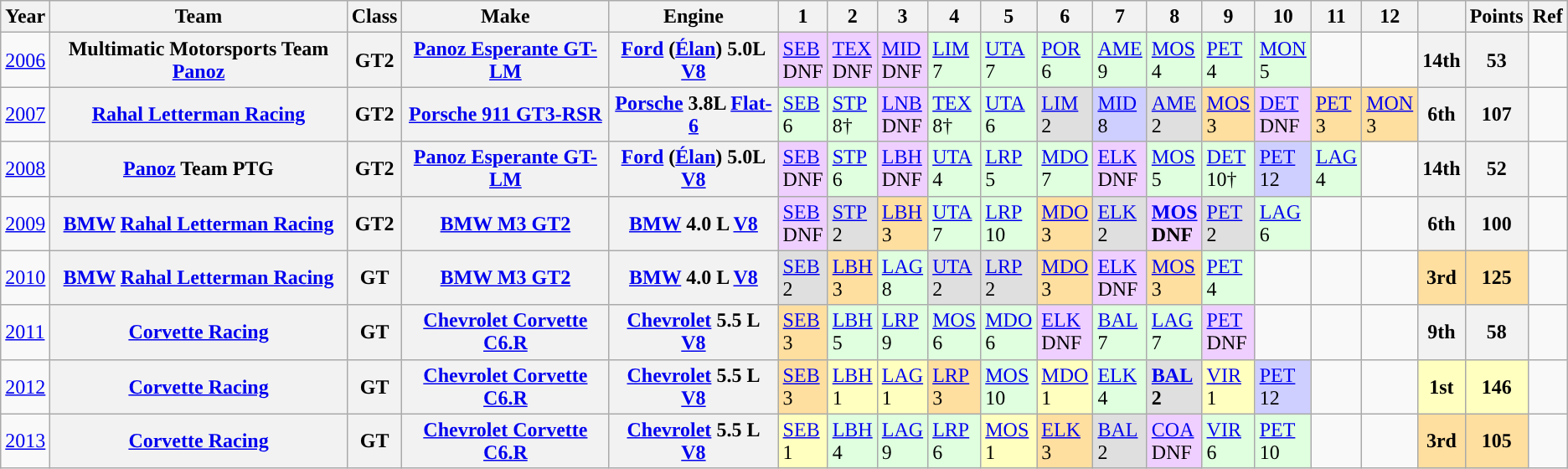<table class="wikitable">
<tr>
<th>Year</th>
<th>Team</th>
<th>Class</th>
<th>Make</th>
<th>Engine</th>
<th>1</th>
<th>2</th>
<th>3</th>
<th>4</th>
<th>5</th>
<th>6</th>
<th>7</th>
<th>8</th>
<th>9</th>
<th>10</th>
<th>11</th>
<th>12</th>
<th></th>
<th>Points</th>
<th>Ref</th>
</tr>
<tr>
<td><a href='#'>2006</a></td>
<th>Multimatic Motorsports Team <a href='#'>Panoz</a></th>
<th>GT2</th>
<th><a href='#'>Panoz Esperante GT-LM</a></th>
<th><a href='#'>Ford</a> (<a href='#'>Élan</a>) 5.0L <a href='#'>V8</a></th>
<td style="background:#EFCFFF;"><a href='#'>SEB</a><br>DNF</td>
<td style="background:#EFCFFF;"><a href='#'>TEX</a><br>DNF</td>
<td style="background:#EFCFFF;"><a href='#'>MID</a><br>DNF</td>
<td style="background:#DFFFDF;"><a href='#'>LIM</a><br>7</td>
<td style="background:#DFFFDF;"><a href='#'>UTA</a><br>7</td>
<td style="background:#DFFFDF;"><a href='#'>POR</a><br>6</td>
<td style="background:#DFFFDF;"><a href='#'>AME</a><br>9</td>
<td style="background:#DFFFDF;"><a href='#'>MOS</a><br>4</td>
<td style="background:#DFFFDF;"><a href='#'>PET</a><br>4</td>
<td style="background:#DFFFDF;"><a href='#'>MON</a><br>5</td>
<td></td>
<td></td>
<th>14th</th>
<th>53</th>
<td></td>
</tr>
<tr>
<td><a href='#'>2007</a></td>
<th><a href='#'>Rahal Letterman Racing</a></th>
<th>GT2</th>
<th><a href='#'>Porsche 911 GT3-RSR</a></th>
<th><a href='#'>Porsche</a> 3.8L <a href='#'>Flat-6</a></th>
<td style="background:#DFFFDF;"><a href='#'>SEB</a><br>6</td>
<td style="background:#DFFFDF;"><a href='#'>STP</a><br>8†</td>
<td style="background:#EFCFFF;"><a href='#'>LNB</a><br>DNF</td>
<td style="background:#DFFFDF;"><a href='#'>TEX</a><br>8†</td>
<td style="background:#DFFFDF;"><a href='#'>UTA</a><br>6</td>
<td style="background:#DFDFDF;”"><a href='#'>LIM</a><br>2</td>
<td style="background:#CFCFFF;"><a href='#'>MID</a><br>8</td>
<td style="background:#DFDFDF;”"><a href='#'>AME</a><br>2</td>
<td style="background:#FFDF9F;”"><a href='#'>MOS</a><br>3</td>
<td style="background:#EFCFFF;"><a href='#'>DET</a><br>DNF</td>
<td style="background:#FFDF9F;”"><a href='#'>PET</a><br>3</td>
<td style="background:#FFDF9F;”"><a href='#'>MON</a><br>3</td>
<th>6th</th>
<th>107</th>
<td></td>
</tr>
<tr>
<td><a href='#'>2008</a></td>
<th><a href='#'>Panoz</a> Team PTG</th>
<th>GT2</th>
<th><a href='#'>Panoz Esperante GT-LM</a></th>
<th><a href='#'>Ford</a> (<a href='#'>Élan</a>) 5.0L <a href='#'>V8</a></th>
<td style="background:#EFCFFF;"><a href='#'>SEB</a><br>DNF</td>
<td style="background:#DFFFDF;"><a href='#'>STP</a><br>6</td>
<td style="background:#EFCFFF;"><a href='#'>LBH</a><br>DNF</td>
<td style="background:#DFFFDF;"><a href='#'>UTA</a><br>4</td>
<td style="background:#DFFFDF;"><a href='#'>LRP</a><br>5</td>
<td style="background:#DFFFDF;"><a href='#'>MDO</a><br>7</td>
<td style="background:#EFCFFF;"><a href='#'>ELK</a><br>DNF</td>
<td style="background:#DFFFDF;"><a href='#'>MOS</a><br>5</td>
<td style="background:#DFFFDF;"><a href='#'>DET</a><br>10†</td>
<td style="background:#CFCFFF;”"><a href='#'>PET</a><br>12</td>
<td style="background:#DFFFDF;"><a href='#'>LAG</a><br>4</td>
<td></td>
<th>14th</th>
<th>52</th>
<td></td>
</tr>
<tr>
<td><a href='#'>2009</a></td>
<th><a href='#'>BMW</a> <a href='#'>Rahal Letterman Racing</a></th>
<th>GT2</th>
<th><a href='#'>BMW M3 GT2</a></th>
<th><a href='#'>BMW</a> 4.0 L <a href='#'>V8</a></th>
<td style="background:#EFCFFF;"><a href='#'>SEB</a><br>DNF</td>
<td style="background:#DFDFDF;”"><a href='#'>STP</a><br>2</td>
<td style="background:#FFDF9F;”"><a href='#'>LBH</a><br>3</td>
<td style="background:#DFFFDF;"><a href='#'>UTA</a><br>7</td>
<td style="background:#DFFFDF;"><a href='#'>LRP</a><br>10</td>
<td style="background:#FFDF9F;”"><a href='#'>MDO</a><br>3</td>
<td style="background:#DFDFDF;”"><a href='#'>ELK</a><br>2</td>
<td style="background:#EFCFFF;"><strong><a href='#'>MOS</a><br>DNF</strong></td>
<td style="background:#DFDFDF;”"><a href='#'>PET</a><br>2</td>
<td style="background:#DFFFDF;"><a href='#'>LAG</a><br>6</td>
<td></td>
<td></td>
<th>6th</th>
<th>100</th>
<td></td>
</tr>
<tr>
<td><a href='#'>2010</a></td>
<th><a href='#'>BMW</a> <a href='#'>Rahal Letterman Racing</a></th>
<th>GT</th>
<th><a href='#'>BMW M3 GT2</a></th>
<th><a href='#'>BMW</a> 4.0 L <a href='#'>V8</a></th>
<td style="background:#DFDFDF;”"><a href='#'>SEB</a><br>2</td>
<td style="background:#FFDF9F;"><a href='#'>LBH</a><br>3</td>
<td style="background:#DFFFDF;"><a href='#'>LAG</a><br>8</td>
<td style="background:#DFDFDF;”"><a href='#'>UTA</a><br>2</td>
<td style="background:#DFDFDF;”"><a href='#'>LRP</a><br>2</td>
<td style="background:#FFDF9F;"><a href='#'>MDO</a><br>3</td>
<td style="background:#EFCFFF;"><a href='#'>ELK</a><br>DNF</td>
<td style="background:#FFDF9F;"><a href='#'>MOS</a><br>3</td>
<td style="background:#DFFFDF;"><a href='#'>PET</a><br>4</td>
<td></td>
<td></td>
<td></td>
<th style="background:#FFDF9F;">3rd</th>
<th style="background:#FFDF9F;">125</th>
<td></td>
</tr>
<tr>
<td><a href='#'>2011</a></td>
<th><a href='#'>Corvette Racing</a></th>
<th>GT</th>
<th><a href='#'>Chevrolet Corvette C6.R</a></th>
<th><a href='#'>Chevrolet</a> 5.5 L <a href='#'>V8</a></th>
<td style="background:#FFDF9F;"><a href='#'>SEB</a><br>3</td>
<td style="background:#DFFFDF;"><a href='#'>LBH</a><br>5</td>
<td style="background:#DFFFDF;"><a href='#'>LRP</a><br>9</td>
<td style="background:#DFFFDF;"><a href='#'>MOS</a><br>6</td>
<td style="background:#DFFFDF;"><a href='#'>MDO</a><br>6</td>
<td style="background:#EFCFFF;"><a href='#'>ELK</a><br>DNF</td>
<td style="background:#DFFFDF;"><a href='#'>BAL</a><br>7</td>
<td style="background:#DFFFDF;"><a href='#'>LAG</a><br>7</td>
<td style="background:#EFCFFF;"><a href='#'>PET</a><br>DNF</td>
<td></td>
<td></td>
<td></td>
<th>9th</th>
<th>58</th>
<td></td>
</tr>
<tr>
<td><a href='#'>2012</a></td>
<th><a href='#'>Corvette Racing</a></th>
<th>GT</th>
<th><a href='#'>Chevrolet Corvette C6.R</a></th>
<th><a href='#'>Chevrolet</a> 5.5 L <a href='#'>V8</a></th>
<td style="background:#FFDF9F;"><a href='#'>SEB</a><br>3</td>
<td style="background:#FFFFBF;”"><a href='#'>LBH</a><br>1</td>
<td style="background:#FFFFBF;”"><a href='#'>LAG</a><br>1</td>
<td style="background:#FFDF9F;"><a href='#'>LRP</a><br>3</td>
<td style="background:#DFFFDF;"><a href='#'>MOS</a><br>10</td>
<td style="background:#FFFFBF;”"><a href='#'>MDO</a><br>1</td>
<td style="background:#DFFFDF;"><a href='#'>ELK</a><br>4</td>
<td style="background:#DFDFDF;”"><strong><a href='#'>BAL</a><br>2</strong></td>
<td style="background:#FFFFBF;”"><a href='#'>VIR</a><br>1</td>
<td style="background:#CFCFFF;"><a href='#'>PET</a><br>12</td>
<td></td>
<td></td>
<th style="background:#FFFFBF;”">1st</th>
<th style="background:#FFFFBF;”">146</th>
<td></td>
</tr>
<tr>
<td><a href='#'>2013</a></td>
<th><a href='#'>Corvette Racing</a></th>
<th>GT</th>
<th><a href='#'>Chevrolet Corvette C6.R</a></th>
<th><a href='#'>Chevrolet</a> 5.5 L <a href='#'>V8</a></th>
<td style="background:#FFFFBF;”"><a href='#'>SEB</a><br>1</td>
<td style="background:#DFFFDF;"><a href='#'>LBH</a><br>4</td>
<td style="background:#DFFFDF;"><a href='#'>LAG</a><br>9</td>
<td style="background:#DFFFDF;"><a href='#'>LRP</a><br>6</td>
<td style="background:#FFFFBF;”"><a href='#'>MOS</a><br>1</td>
<td style="background:#FFDF9F;”"><a href='#'>ELK</a><br>3</td>
<td style="background:#DFDFDF;”"><a href='#'>BAL</a><br>2</td>
<td style="background:#EFCFFF;"><a href='#'>COA</a><br>DNF</td>
<td style="background:#DFFFDF;"><a href='#'>VIR</a><br>6</td>
<td style="background:#DFFFDF;"><a href='#'>PET</a><br>10</td>
<td></td>
<td></td>
<th style="background:#FFDF9F;”">3rd</th>
<th style="background:#FFDF9F;”">105</th>
<td></td>
</tr>
</table>
